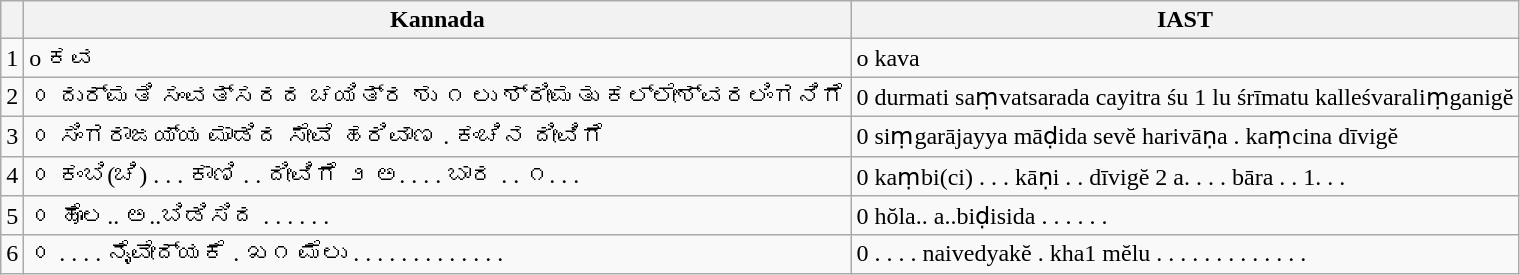<table class="wikitable">
<tr>
<th></th>
<th>Kannada</th>
<th>IAST</th>
</tr>
<tr>
<td>1</td>
<td>o ಕವ</td>
<td>o kava</td>
</tr>
<tr>
<td>2</td>
<td>೦ ದುರ್ಮತಿ ಸಂವತ್ಸರದ ಚಯಿತ್ರ ಶು ೧ ಲು ಶ್ರೀಮತು ಕಲ್ಲೇಶ್ವರಲಿಂಗನಿಗೆ</td>
<td>0 durmati saṃvatsarada cayitra śu 1 lu śrīmatu kalleśvaraliṃganigĕ</td>
</tr>
<tr>
<td>3</td>
<td>೦ ಸಿಂಗರಾಜಯ್ಯ ಮಾಡಿದ ಸೇವೆ ಹರಿವಾಣ . ಕಂಚಿನ ದೀವಿಗೆ</td>
<td>0 siṃgarājayya māḍida sevĕ harivāṇa . kaṃcina dīvigĕ</td>
</tr>
<tr>
<td>4</td>
<td>೦ ಕಂಬಿ(ಚಿ) . . . ಕಾಣಿ . . ದೀವಿಗೆ ೨ ಅ. . . . ಬಾರ . . ೧. . .</td>
<td>0 kaṃbi(ci) . . . kāṇi . . dīvigĕ 2 a. . . . bāra . . 1. . .</td>
</tr>
<tr>
<td>5</td>
<td>೦ ಹೊಲ.. ಅ..ಬಿಡಿಸಿದ . . . . . .</td>
<td>0 hŏla.. a..biḍisida . . . . . .</td>
</tr>
<tr>
<td>6</td>
<td>೦ . . . . ನೈವೇದ್ಯಕೆ . ಖ೧ ಮೆಲು . . . . . . . . . . . . .</td>
<td>0 . . . . naivedyakĕ . kha1 mĕlu . . . . . . . . . . . . .</td>
</tr>
</table>
